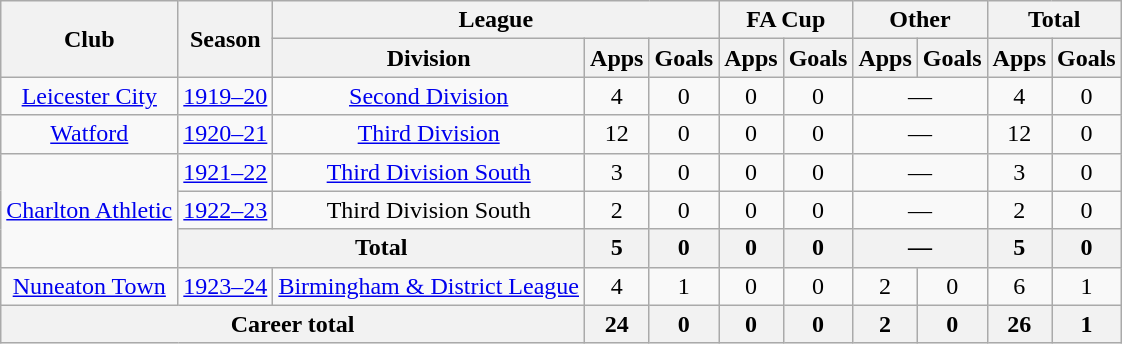<table class="wikitable" style="text-align: center;">
<tr>
<th rowspan="2">Club</th>
<th rowspan="2">Season</th>
<th colspan="3">League</th>
<th colspan="2">FA Cup</th>
<th colspan="2">Other</th>
<th colspan="2">Total</th>
</tr>
<tr>
<th>Division</th>
<th>Apps</th>
<th>Goals</th>
<th>Apps</th>
<th>Goals</th>
<th>Apps</th>
<th>Goals</th>
<th>Apps</th>
<th>Goals</th>
</tr>
<tr>
<td><a href='#'>Leicester City</a></td>
<td><a href='#'>1919–20</a></td>
<td><a href='#'>Second Division</a></td>
<td>4</td>
<td>0</td>
<td>0</td>
<td>0</td>
<td colspan="2">―</td>
<td>4</td>
<td>0</td>
</tr>
<tr>
<td><a href='#'>Watford</a></td>
<td><a href='#'>1920–21</a></td>
<td><a href='#'>Third Division</a></td>
<td>12</td>
<td>0</td>
<td>0</td>
<td>0</td>
<td colspan="2">―</td>
<td>12</td>
<td>0</td>
</tr>
<tr>
<td rowspan="3"><a href='#'>Charlton Athletic</a></td>
<td><a href='#'>1921–22</a></td>
<td><a href='#'>Third Division South</a></td>
<td>3</td>
<td>0</td>
<td>0</td>
<td>0</td>
<td colspan="2">―</td>
<td>3</td>
<td>0</td>
</tr>
<tr>
<td><a href='#'>1922–23</a></td>
<td>Third Division South</td>
<td>2</td>
<td>0</td>
<td>0</td>
<td>0</td>
<td colspan="2">―</td>
<td>2</td>
<td>0</td>
</tr>
<tr>
<th colspan="2">Total</th>
<th>5</th>
<th>0</th>
<th>0</th>
<th>0</th>
<th colspan="2">―</th>
<th>5</th>
<th>0</th>
</tr>
<tr>
<td><a href='#'>Nuneaton Town</a></td>
<td><a href='#'>1923–24</a></td>
<td><a href='#'>Birmingham & District League</a></td>
<td>4</td>
<td>1</td>
<td>0</td>
<td>0</td>
<td>2</td>
<td>0</td>
<td>6</td>
<td>1</td>
</tr>
<tr>
<th colspan="3">Career total</th>
<th>24</th>
<th>0</th>
<th>0</th>
<th>0</th>
<th>2</th>
<th>0</th>
<th>26</th>
<th>1</th>
</tr>
</table>
